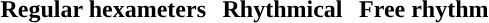<table>
<tr>
<th>Regular hexameters</th>
<th>Rhythmical</th>
<th>Free rhythm</th>
</tr>
<tr style="vertical-align: top;">
<td></td>
<td style="padding-right:3em;padding-left:3em;"></td>
<td></td>
</tr>
</table>
